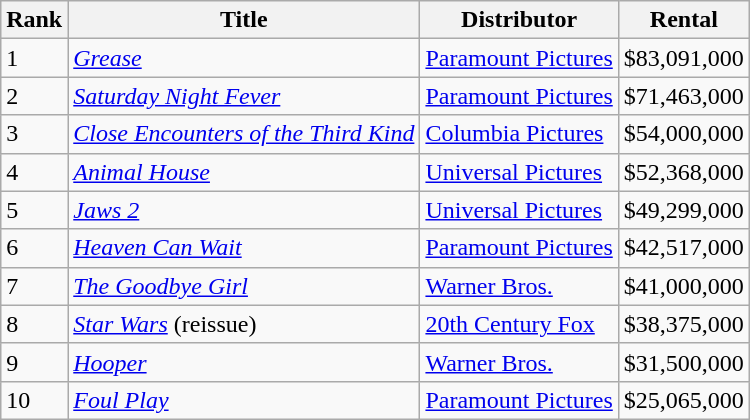<table class="wikitable sortable" style="margin:auto; margin:auto;">
<tr>
<th>Rank</th>
<th>Title</th>
<th>Distributor</th>
<th>Rental</th>
</tr>
<tr>
<td>1</td>
<td><em><a href='#'>Grease</a></em></td>
<td><a href='#'>Paramount Pictures</a></td>
<td>$83,091,000</td>
</tr>
<tr>
<td>2</td>
<td><em><a href='#'>Saturday Night Fever</a></em></td>
<td><a href='#'>Paramount Pictures</a></td>
<td>$71,463,000</td>
</tr>
<tr>
<td>3</td>
<td><em><a href='#'>Close Encounters of the Third Kind</a></em></td>
<td><a href='#'>Columbia Pictures</a></td>
<td>$54,000,000</td>
</tr>
<tr>
<td>4</td>
<td><em><a href='#'>Animal House</a></em></td>
<td><a href='#'>Universal Pictures</a></td>
<td>$52,368,000</td>
</tr>
<tr>
<td>5</td>
<td><em><a href='#'>Jaws 2</a></em></td>
<td><a href='#'>Universal Pictures</a></td>
<td>$49,299,000</td>
</tr>
<tr>
<td>6</td>
<td><a href='#'><em>Heaven Can Wait</em></a></td>
<td><a href='#'>Paramount Pictures</a></td>
<td>$42,517,000</td>
</tr>
<tr>
<td>7</td>
<td><em><a href='#'>The Goodbye Girl</a></em></td>
<td><a href='#'>Warner Bros.</a></td>
<td>$41,000,000</td>
</tr>
<tr>
<td>8</td>
<td><a href='#'><em>Star Wars</em></a> (reissue)</td>
<td><a href='#'>20th Century Fox</a></td>
<td>$38,375,000</td>
</tr>
<tr>
<td>9</td>
<td><em><a href='#'>Hooper</a></em></td>
<td><a href='#'>Warner Bros.</a></td>
<td>$31,500,000</td>
</tr>
<tr>
<td>10</td>
<td><a href='#'><em>Foul Play</em></a></td>
<td><a href='#'>Paramount Pictures</a></td>
<td>$25,065,000</td>
</tr>
</table>
